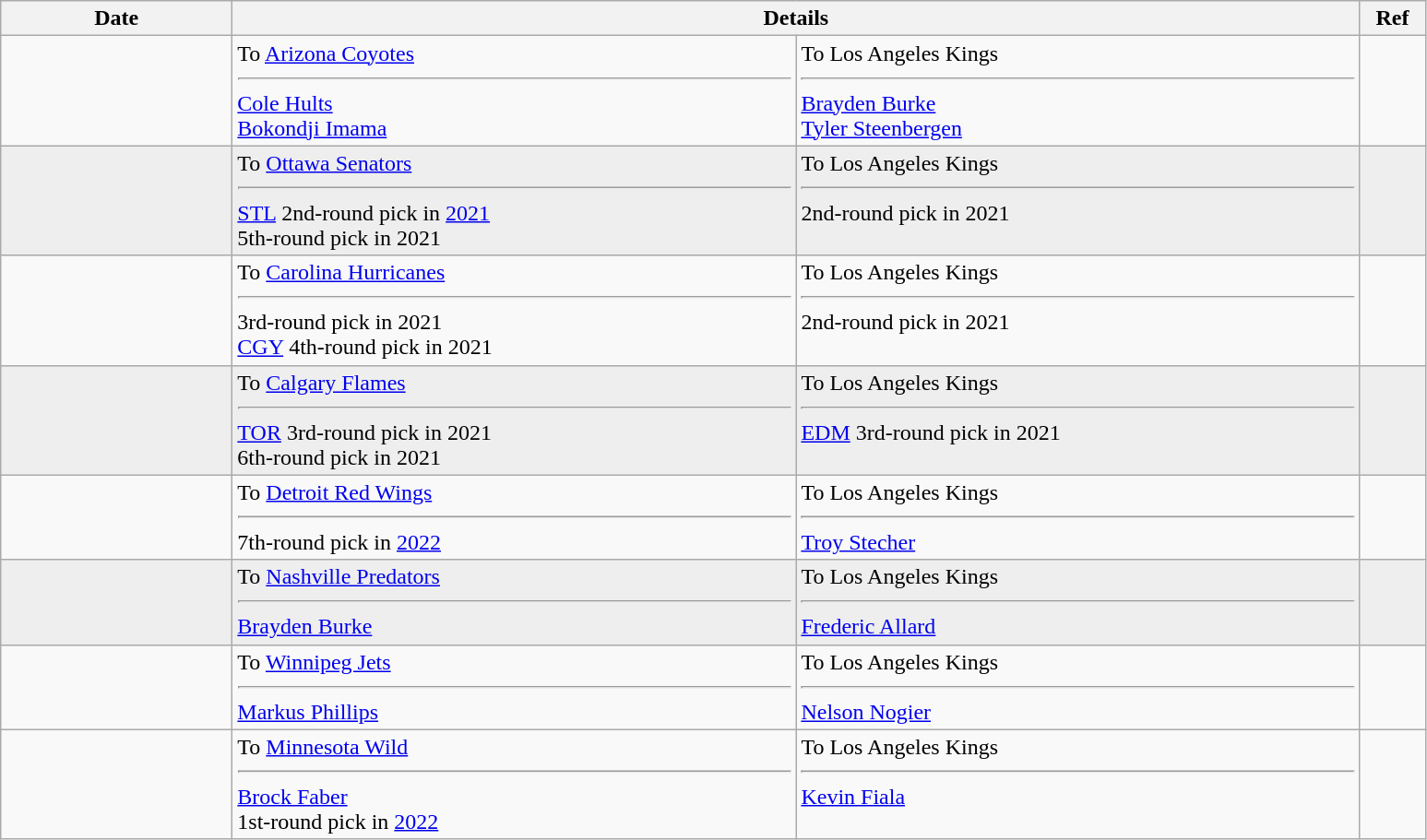<table class="wikitable">
<tr>
<th style="width: 10em;">Date</th>
<th colspan=2>Details</th>
<th style="width: 2.5em;">Ref</th>
</tr>
<tr>
<td></td>
<td style="width: 25em;" valign="top">To <a href='#'>Arizona Coyotes</a><hr><a href='#'>Cole Hults</a><br><a href='#'>Bokondji Imama</a></td>
<td style="width: 25em;" valign="top">To Los Angeles Kings<hr><a href='#'>Brayden Burke</a><br><a href='#'>Tyler Steenbergen</a></td>
<td></td>
</tr>
<tr bgcolor="eeeeee">
<td></td>
<td valign="top">To <a href='#'>Ottawa Senators</a><hr><a href='#'>STL</a> 2nd-round pick in <a href='#'>2021</a><br>5th-round pick in 2021</td>
<td valign="top">To Los Angeles Kings<hr>2nd-round pick in 2021</td>
<td></td>
</tr>
<tr>
<td></td>
<td valign="top">To <a href='#'>Carolina Hurricanes</a><hr>3rd-round pick in 2021<br><a href='#'>CGY</a> 4th-round pick in 2021</td>
<td valign="top">To Los Angeles Kings<hr>2nd-round pick in 2021</td>
<td></td>
</tr>
<tr bgcolor="eeeeee">
<td></td>
<td valign="top">To <a href='#'>Calgary Flames</a><hr><a href='#'>TOR</a> 3rd-round pick in 2021<br>6th-round pick in 2021</td>
<td valign="top">To Los Angeles Kings<hr><a href='#'>EDM</a> 3rd-round pick in 2021</td>
<td></td>
</tr>
<tr>
<td></td>
<td valign="top">To <a href='#'>Detroit Red Wings</a><hr>7th-round pick in <a href='#'>2022</a></td>
<td valign="top">To Los Angeles Kings<hr><a href='#'>Troy Stecher</a></td>
<td></td>
</tr>
<tr bgcolor="eeeeee">
<td></td>
<td valign="top">To <a href='#'>Nashville Predators</a><hr><a href='#'>Brayden Burke</a></td>
<td valign="top">To Los Angeles Kings<hr><a href='#'>Frederic Allard</a></td>
<td></td>
</tr>
<tr>
<td></td>
<td valign="top">To <a href='#'>Winnipeg Jets</a><hr><a href='#'>Markus Phillips</a></td>
<td valign="top">To Los Angeles Kings<hr><a href='#'>Nelson Nogier</a></td>
<td></td>
</tr>
<tr>
<td></td>
<td valign="top">To <a href='#'>Minnesota Wild</a><hr><a href='#'>Brock Faber</a><br>1st-round pick in <a href='#'>2022</a></td>
<td valign="top">To Los Angeles Kings<hr><a href='#'>Kevin Fiala</a></td>
<td></td>
</tr>
</table>
